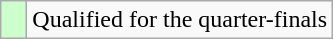<table class="wikitable">
<tr>
<td width=10px bgcolor="#ccffcc"></td>
<td>Qualified for the quarter-finals</td>
</tr>
</table>
